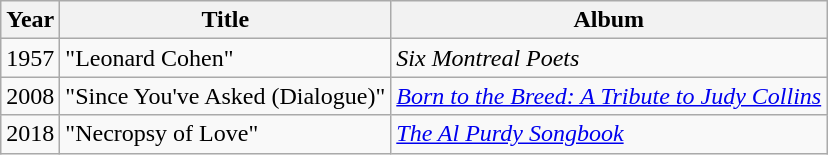<table class="wikitable">
<tr>
<th>Year</th>
<th>Title</th>
<th>Album</th>
</tr>
<tr>
<td>1957</td>
<td>"Leonard Cohen"</td>
<td><em>Six Montreal Poets</em></td>
</tr>
<tr>
<td>2008</td>
<td>"Since You've Asked (Dialogue)"</td>
<td><em><a href='#'>Born to the Breed: A Tribute to Judy Collins</a></em></td>
</tr>
<tr>
<td>2018</td>
<td>"Necropsy of Love"</td>
<td><em><a href='#'>The Al Purdy Songbook</a></em></td>
</tr>
</table>
